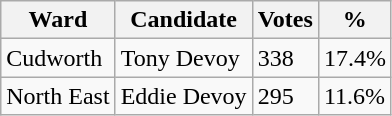<table class="wikitable">
<tr>
<th>Ward</th>
<th>Candidate</th>
<th>Votes</th>
<th>%</th>
</tr>
<tr>
<td>Cudworth</td>
<td>Tony Devoy</td>
<td>338</td>
<td>17.4%</td>
</tr>
<tr>
<td>North East</td>
<td>Eddie Devoy</td>
<td>295</td>
<td>11.6%</td>
</tr>
</table>
